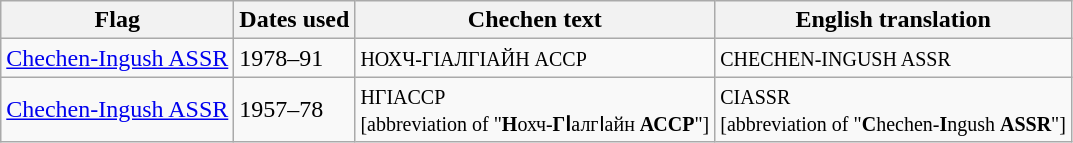<table class="wikitable sortable noresize">
<tr>
<th>Flag</th>
<th>Dates used</th>
<th>Chechen text</th>
<th>English translation</th>
</tr>
<tr>
<td> <a href='#'>Chechen-Ingush ASSR</a></td>
<td>1978–91</td>
<td><small>НОХЧ-ГІАЛГІАЙН ACCP</small></td>
<td><small>CHECHEN-INGUSH ASSR</small></td>
</tr>
<tr>
<td> <a href='#'>Chechen-Ingush ASSR</a></td>
<td>1957–78</td>
<td><small>НГІACCP<br>[abbreviation of "<strong>Н</strong>охч-<strong>ГӀ</strong>алгӀайн <strong>АССР</strong>"]</small></td>
<td><small>CIASSR<br>[abbreviation of "<strong>C</strong>hechen-<strong>I</strong>ngush <strong>ASSR</strong>"]</small></td>
</tr>
</table>
